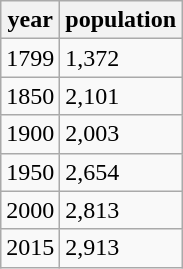<table class="wikitable">
<tr>
<th>year</th>
<th>population</th>
</tr>
<tr>
<td>1799</td>
<td>1,372</td>
</tr>
<tr>
<td>1850</td>
<td>2,101</td>
</tr>
<tr>
<td>1900</td>
<td>2,003</td>
</tr>
<tr>
<td>1950</td>
<td>2,654</td>
</tr>
<tr>
<td>2000</td>
<td>2,813</td>
</tr>
<tr>
<td>2015</td>
<td>2,913</td>
</tr>
</table>
